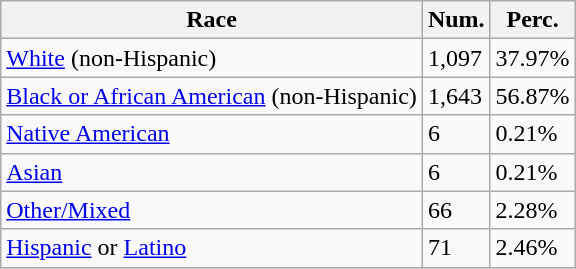<table class="wikitable">
<tr>
<th>Race</th>
<th>Num.</th>
<th>Perc.</th>
</tr>
<tr>
<td><a href='#'>White</a> (non-Hispanic)</td>
<td>1,097</td>
<td>37.97%</td>
</tr>
<tr>
<td><a href='#'>Black or African American</a> (non-Hispanic)</td>
<td>1,643</td>
<td>56.87%</td>
</tr>
<tr>
<td><a href='#'>Native American</a></td>
<td>6</td>
<td>0.21%</td>
</tr>
<tr>
<td><a href='#'>Asian</a></td>
<td>6</td>
<td>0.21%</td>
</tr>
<tr>
<td><a href='#'>Other/Mixed</a></td>
<td>66</td>
<td>2.28%</td>
</tr>
<tr>
<td><a href='#'>Hispanic</a> or <a href='#'>Latino</a></td>
<td>71</td>
<td>2.46%</td>
</tr>
</table>
